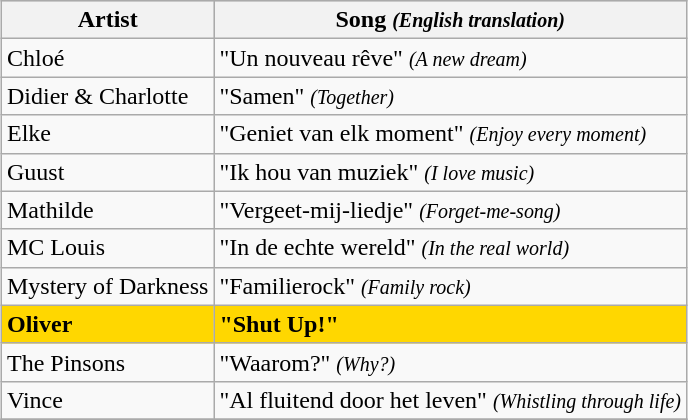<table class="sortable wikitable" style="margin: 1em auto 1em auto">
<tr bgcolor="#CCCCCC">
<th align="left">Artist</th>
<th>Song <small><em>(English translation)</em></small></th>
</tr>
<tr>
<td align="left">Chloé</td>
<td align="left">"Un nouveau rêve" <small><em>(A new dream)</em></small></td>
</tr>
<tr>
<td align="left">Didier & Charlotte</td>
<td align="left">"Samen" <small><em>(Together)</em></small></td>
</tr>
<tr>
<td align="left">Elke</td>
<td align="left">"Geniet van elk moment" <small><em>(Enjoy every moment)</em></small></td>
</tr>
<tr>
<td>Guust</td>
<td>"Ik hou van muziek" <small><em>(I love music)</em></small></td>
</tr>
<tr>
<td>Mathilde</td>
<td>"Vergeet-mij-liedje" <small><em>(Forget-me-song)</em></small></td>
</tr>
<tr>
<td>MC Louis</td>
<td>"In de echte wereld" <small><em>(In the real world)</em></small></td>
</tr>
<tr>
<td>Mystery of Darkness</td>
<td>"Familierock" <small><em>(Family rock)</em></small></td>
</tr>
<tr style="background-color:gold; font-weight:bold;">
<td align="left"><strong>Oliver</strong></td>
<td align="left"><strong>"Shut Up!"</strong></td>
</tr>
<tr>
<td>The Pinsons</td>
<td>"Waarom?" <small><em>(Why?)</em></small></td>
</tr>
<tr>
<td align="left">Vince</td>
<td align="left">"Al fluitend door het leven" <small><em>(Whistling through life)</em></small></td>
</tr>
<tr>
</tr>
</table>
